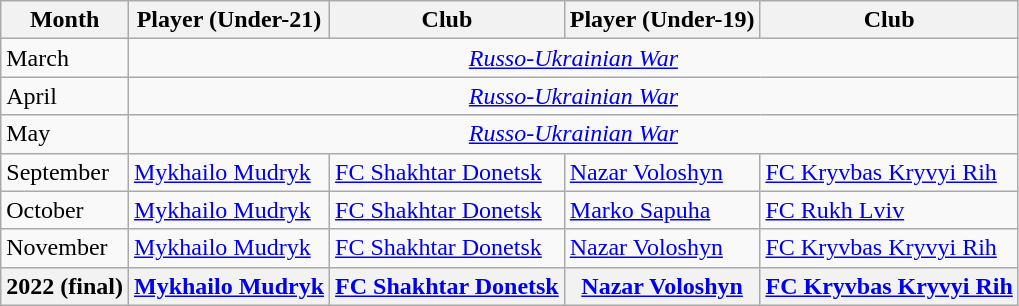<table class="wikitable">
<tr>
<th>Month</th>
<th>Player (Under-21)</th>
<th>Club</th>
<th>Player (Under-19)</th>
<th>Club</th>
</tr>
<tr>
<td>March</td>
<td colspan=4 align=center><em><a href='#'>Russo-Ukrainian War</a></em></td>
</tr>
<tr>
<td>April</td>
<td colspan=4 align=center><em><a href='#'>Russo-Ukrainian War</a></em></td>
</tr>
<tr>
<td>May</td>
<td colspan=4 align=center><em><a href='#'>Russo-Ukrainian War</a></em></td>
</tr>
<tr>
<td>September</td>
<td><a href='#'>Mykhailo Mudryk</a></td>
<td><a href='#'>FC Shakhtar Donetsk</a></td>
<td><a href='#'>Nazar Voloshyn</a></td>
<td><a href='#'>FC Kryvbas Kryvyi Rih</a></td>
</tr>
<tr>
<td>October</td>
<td><a href='#'>Mykhailo Mudryk</a></td>
<td><a href='#'>FC Shakhtar Donetsk</a></td>
<td><a href='#'>Marko Sapuha</a></td>
<td><a href='#'>FC Rukh Lviv</a></td>
</tr>
<tr>
<td>November</td>
<td><a href='#'>Mykhailo Mudryk</a></td>
<td><a href='#'>FC Shakhtar Donetsk</a></td>
<td><a href='#'>Nazar Voloshyn</a></td>
<td><a href='#'>FC Kryvbas Kryvyi Rih</a></td>
</tr>
<tr>
<th>2022 (final)</th>
<th><a href='#'>Mykhailo Mudryk</a></th>
<th><a href='#'>FC Shakhtar Donetsk</a></th>
<th><a href='#'>Nazar Voloshyn</a></th>
<th><a href='#'>FC Kryvbas Kryvyi Rih</a></th>
</tr>
</table>
